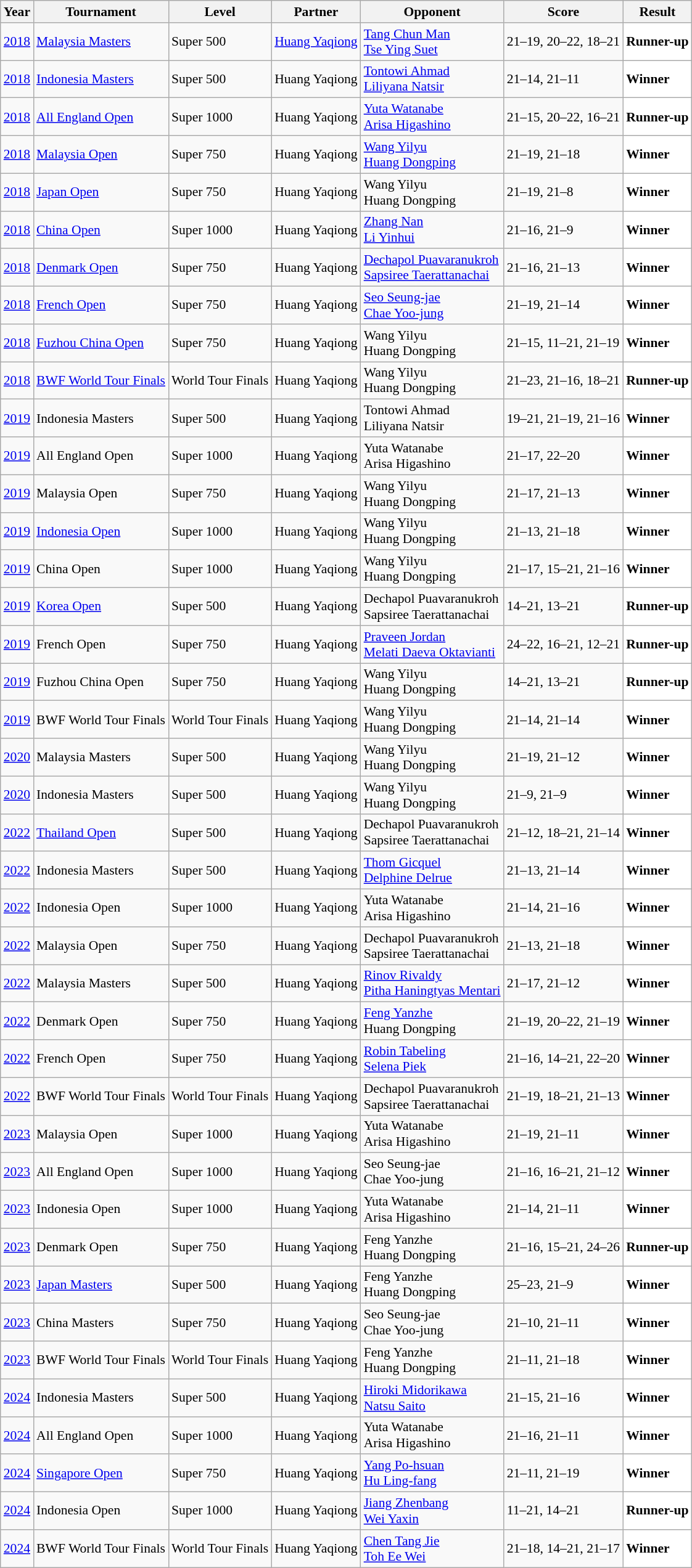<table class="sortable wikitable" style="font-size: 90%">
<tr>
<th>Year</th>
<th>Tournament</th>
<th>Level</th>
<th>Partner</th>
<th>Opponent</th>
<th>Score</th>
<th>Result</th>
</tr>
<tr>
<td align="center"><a href='#'>2018</a></td>
<td align="left"><a href='#'>Malaysia Masters</a></td>
<td align="left">Super 500</td>
<td align="left"> <a href='#'>Huang Yaqiong</a></td>
<td align="left"> <a href='#'>Tang Chun Man</a><br> <a href='#'>Tse Ying Suet</a></td>
<td align="left">21–19, 20–22, 18–21</td>
<td style="text-align:left; background:white"> <strong>Runner-up</strong></td>
</tr>
<tr>
<td align="center"><a href='#'>2018</a></td>
<td align="left"><a href='#'>Indonesia Masters</a></td>
<td align="left">Super 500</td>
<td align="left"> Huang Yaqiong</td>
<td align="left"> <a href='#'>Tontowi Ahmad</a><br> <a href='#'>Liliyana Natsir</a></td>
<td align="left">21–14, 21–11</td>
<td style="text-align:left; background:white"> <strong>Winner</strong></td>
</tr>
<tr>
<td align="center"><a href='#'>2018</a></td>
<td align="left"><a href='#'>All England Open</a></td>
<td align="left">Super 1000</td>
<td align="left"> Huang Yaqiong</td>
<td align="left"> <a href='#'>Yuta Watanabe</a><br> <a href='#'>Arisa Higashino</a></td>
<td align="left">21–15, 20–22, 16–21</td>
<td style="text-align:left; background:white"> <strong>Runner-up</strong></td>
</tr>
<tr>
<td align="center"><a href='#'>2018</a></td>
<td align="left"><a href='#'>Malaysia Open</a></td>
<td align="left">Super 750</td>
<td align="left"> Huang Yaqiong</td>
<td align="left"> <a href='#'>Wang Yilyu</a><br> <a href='#'>Huang Dongping</a></td>
<td align="left">21–19, 21–18</td>
<td style="text-align:left; background:white"> <strong>Winner</strong></td>
</tr>
<tr>
<td align="center"><a href='#'>2018</a></td>
<td align="left"><a href='#'>Japan Open</a></td>
<td align="left">Super 750</td>
<td align="left"> Huang Yaqiong</td>
<td align="left"> Wang Yilyu<br> Huang Dongping</td>
<td align="left">21–19, 21–8</td>
<td style="text-align:left; background:white"> <strong>Winner</strong></td>
</tr>
<tr>
<td align="center"><a href='#'>2018</a></td>
<td align="left"><a href='#'>China Open</a></td>
<td align="left">Super 1000</td>
<td align="left"> Huang Yaqiong</td>
<td align="left"> <a href='#'>Zhang Nan</a><br> <a href='#'>Li Yinhui</a></td>
<td align="left">21–16, 21–9</td>
<td style="text-align:left; background:white"> <strong>Winner</strong></td>
</tr>
<tr>
<td align="center"><a href='#'>2018</a></td>
<td align="left"><a href='#'>Denmark Open</a></td>
<td align="left">Super 750</td>
<td align="left"> Huang Yaqiong</td>
<td align="left"> <a href='#'>Dechapol Puavaranukroh</a><br> <a href='#'>Sapsiree Taerattanachai</a></td>
<td align="left">21–16, 21–13</td>
<td style="text-align:left; background:white"> <strong>Winner</strong></td>
</tr>
<tr>
<td align="center"><a href='#'>2018</a></td>
<td align="left"><a href='#'>French Open</a></td>
<td align="left">Super 750</td>
<td align="left"> Huang Yaqiong</td>
<td align="left"> <a href='#'>Seo Seung-jae</a><br> <a href='#'>Chae Yoo-jung</a></td>
<td align="left">21–19, 21–14</td>
<td style="text-align:left; background:white"> <strong>Winner</strong></td>
</tr>
<tr>
<td align="center"><a href='#'>2018</a></td>
<td align="left"><a href='#'>Fuzhou China Open</a></td>
<td align="left">Super 750</td>
<td align="left"> Huang Yaqiong</td>
<td align="left"> Wang Yilyu<br> Huang Dongping</td>
<td align="left">21–15, 11–21, 21–19</td>
<td style="text-align:left; background:white"> <strong>Winner</strong></td>
</tr>
<tr>
<td align="center"><a href='#'>2018</a></td>
<td align="left"><a href='#'>BWF World Tour Finals</a></td>
<td align="left">World Tour Finals</td>
<td align="left"> Huang Yaqiong</td>
<td align="left"> Wang Yilyu<br> Huang Dongping</td>
<td align="left">21–23, 21–16, 18–21</td>
<td style="text-align:left; background:white"> <strong>Runner-up</strong></td>
</tr>
<tr>
<td align="center"><a href='#'>2019</a></td>
<td align="left">Indonesia Masters</td>
<td align="left">Super 500</td>
<td align="left"> Huang Yaqiong</td>
<td align="left"> Tontowi Ahmad<br> Liliyana Natsir</td>
<td align="left">19–21, 21–19, 21–16</td>
<td style="text-align:left; background:white"> <strong>Winner</strong></td>
</tr>
<tr>
<td align="center"><a href='#'>2019</a></td>
<td align="left">All England Open</td>
<td align="left">Super 1000</td>
<td align="left"> Huang Yaqiong</td>
<td align="left"> Yuta Watanabe<br> Arisa Higashino</td>
<td align="left">21–17, 22–20</td>
<td style="text-align:left; background:white"> <strong>Winner</strong></td>
</tr>
<tr>
<td align="center"><a href='#'>2019</a></td>
<td align="left">Malaysia Open</td>
<td align="left">Super 750</td>
<td align="left"> Huang Yaqiong</td>
<td align="left"> Wang Yilyu<br> Huang Dongping</td>
<td align="left">21–17, 21–13</td>
<td style="text-align:left; background:white"> <strong>Winner</strong></td>
</tr>
<tr>
<td align="center"><a href='#'>2019</a></td>
<td align="left"><a href='#'>Indonesia Open</a></td>
<td align="left">Super 1000</td>
<td align="left"> Huang Yaqiong</td>
<td align="left"> Wang Yilyu<br> Huang Dongping</td>
<td align="left">21–13, 21–18</td>
<td style="text-align:left; background:white"> <strong>Winner</strong></td>
</tr>
<tr>
<td align="center"><a href='#'>2019</a></td>
<td align="left">China Open</td>
<td align="left">Super 1000</td>
<td align="left"> Huang Yaqiong</td>
<td align="left"> Wang Yilyu<br> Huang Dongping</td>
<td align="left">21–17, 15–21, 21–16</td>
<td style="text-align:left; background:white"> <strong>Winner</strong></td>
</tr>
<tr>
<td align="center"><a href='#'>2019</a></td>
<td align="left"><a href='#'>Korea Open</a></td>
<td align="left">Super 500</td>
<td align="left"> Huang Yaqiong</td>
<td align="left"> Dechapol Puavaranukroh<br> Sapsiree Taerattanachai</td>
<td align="left">14–21, 13–21</td>
<td style="text-align:left; background:white"> <strong>Runner-up</strong></td>
</tr>
<tr>
<td align="center"><a href='#'>2019</a></td>
<td align="left">French Open</td>
<td align="left">Super 750</td>
<td align="left"> Huang Yaqiong</td>
<td align="left"> <a href='#'>Praveen Jordan</a><br> <a href='#'>Melati Daeva Oktavianti</a></td>
<td algin="left">24–22, 16–21, 12–21</td>
<td style="text-align:left; background:white"> <strong>Runner-up</strong></td>
</tr>
<tr>
<td align="center"><a href='#'>2019</a></td>
<td align="left">Fuzhou China Open</td>
<td align="left">Super 750</td>
<td align="left"> Huang Yaqiong</td>
<td align="left"> Wang Yilyu<br> Huang Dongping</td>
<td algin="left">14–21, 13–21</td>
<td style="text-align:left; background:white"> <strong>Runner-up</strong></td>
</tr>
<tr>
<td align="center"><a href='#'>2019</a></td>
<td align="left">BWF World Tour Finals</td>
<td align="left">World Tour Finals</td>
<td align="left"> Huang Yaqiong</td>
<td align="left"> Wang Yilyu<br> Huang Dongping</td>
<td align="left">21–14, 21–14</td>
<td style="text-align:left; background:white"> <strong>Winner</strong></td>
</tr>
<tr>
<td align="center"><a href='#'>2020</a></td>
<td align="left">Malaysia Masters</td>
<td align="left">Super 500</td>
<td align="left"> Huang Yaqiong</td>
<td align="left"> Wang Yilyu<br> Huang Dongping</td>
<td align="left">21–19, 21–12</td>
<td style="text-align:left; background:white"> <strong>Winner</strong></td>
</tr>
<tr>
<td align="center"><a href='#'>2020</a></td>
<td align="left">Indonesia Masters</td>
<td align="left">Super 500</td>
<td align="left"> Huang Yaqiong</td>
<td align="left"> Wang Yilyu<br> Huang Dongping</td>
<td align="left">21–9, 21–9</td>
<td style="text-align:left; background:white"> <strong>Winner</strong></td>
</tr>
<tr>
<td align="center"><a href='#'>2022</a></td>
<td align="left"><a href='#'>Thailand Open</a></td>
<td align="left">Super 500</td>
<td align="left"> Huang Yaqiong</td>
<td align="left"> Dechapol Puavaranukroh<br> Sapsiree Taerattanachai</td>
<td align="left">21–12, 18–21, 21–14</td>
<td style="text-align:left; background:white"> <strong>Winner</strong></td>
</tr>
<tr>
<td align="center"><a href='#'>2022</a></td>
<td align="left">Indonesia Masters</td>
<td align="left">Super 500</td>
<td align="left"> Huang Yaqiong</td>
<td align="left"> <a href='#'>Thom Gicquel</a><br> <a href='#'>Delphine Delrue</a></td>
<td align="left">21–13, 21–14</td>
<td style="text-align:left; background:white"> <strong>Winner</strong></td>
</tr>
<tr>
<td align="center"><a href='#'>2022</a></td>
<td align="left">Indonesia Open</td>
<td align="left">Super 1000</td>
<td align="left"> Huang Yaqiong</td>
<td align="left"> Yuta Watanabe<br> Arisa Higashino</td>
<td align="left">21–14, 21–16</td>
<td style="text-align:left; background:white"> <strong>Winner</strong></td>
</tr>
<tr>
<td align="center"><a href='#'>2022</a></td>
<td align="left">Malaysia Open</td>
<td align="left">Super 750</td>
<td align="left"> Huang Yaqiong</td>
<td align="left"> Dechapol Puavaranukroh<br> Sapsiree Taerattanachai</td>
<td align="left">21–13, 21–18</td>
<td style="text-align:left; background:white"> <strong>Winner</strong></td>
</tr>
<tr>
<td align="center"><a href='#'>2022</a></td>
<td align="left">Malaysia Masters</td>
<td align="left">Super 500</td>
<td align="left"> Huang Yaqiong</td>
<td align="left"> <a href='#'>Rinov Rivaldy</a><br> <a href='#'>Pitha Haningtyas Mentari</a></td>
<td align="left">21–17, 21–12</td>
<td style="text-align:left; background:white"> <strong>Winner</strong></td>
</tr>
<tr>
<td align="center"><a href='#'>2022</a></td>
<td align="left">Denmark Open</td>
<td align="left">Super 750</td>
<td align="left"> Huang Yaqiong</td>
<td align="left"> <a href='#'>Feng Yanzhe</a><br> Huang Dongping</td>
<td align="left">21–19, 20–22, 21–19</td>
<td style="text-align:left; background:white"> <strong>Winner</strong></td>
</tr>
<tr>
<td align="center"><a href='#'>2022</a></td>
<td align="left">French Open</td>
<td align="left">Super 750</td>
<td align="left"> Huang Yaqiong</td>
<td align="left"> <a href='#'>Robin Tabeling</a><br> <a href='#'>Selena Piek</a></td>
<td align="left">21–16, 14–21, 22–20</td>
<td style="text-align:left; background:white"> <strong>Winner</strong></td>
</tr>
<tr>
<td align="center"><a href='#'>2022</a></td>
<td align="left">BWF World Tour Finals</td>
<td align="left">World Tour Finals</td>
<td align="left"> Huang Yaqiong</td>
<td align="left"> Dechapol Puavaranukroh<br> Sapsiree Taerattanachai</td>
<td align="left">21–19, 18–21, 21–13</td>
<td style="text-align:left; background:white"> <strong>Winner</strong></td>
</tr>
<tr>
<td align="center"><a href='#'>2023</a></td>
<td align="left">Malaysia Open</td>
<td align="left">Super 1000</td>
<td align="left"> Huang Yaqiong</td>
<td align="left"> Yuta Watanabe<br> Arisa Higashino</td>
<td align="left">21–19, 21–11</td>
<td style="text-align:left; background:white"> <strong>Winner</strong></td>
</tr>
<tr>
<td align="center"><a href='#'>2023</a></td>
<td align="left">All England Open</td>
<td align="left">Super 1000</td>
<td align="left"> Huang Yaqiong</td>
<td align="left"> Seo Seung-jae<br> Chae Yoo-jung</td>
<td align="left">21–16, 16–21, 21–12</td>
<td style="text-align:left; background:white"> <strong>Winner</strong></td>
</tr>
<tr>
<td align="center"><a href='#'>2023</a></td>
<td align="left">Indonesia Open</td>
<td align="left">Super 1000</td>
<td align="left"> Huang Yaqiong</td>
<td align="left"> Yuta Watanabe<br> Arisa Higashino</td>
<td align="left">21–14, 21–11</td>
<td style="text-align:left; background:white"> <strong>Winner</strong></td>
</tr>
<tr>
<td align="center"><a href='#'>2023</a></td>
<td align="left">Denmark Open</td>
<td align="left">Super 750</td>
<td align="left"> Huang Yaqiong</td>
<td align="left"> Feng Yanzhe<br> Huang Dongping</td>
<td align="left">21–16, 15–21, 24–26</td>
<td style="text-align:left; background:white"> <strong>Runner-up</strong></td>
</tr>
<tr>
<td align="center"><a href='#'>2023</a></td>
<td align="left"><a href='#'>Japan Masters</a></td>
<td align="left">Super 500</td>
<td align="left"> Huang Yaqiong</td>
<td align="left"> Feng Yanzhe<br> Huang Dongping</td>
<td align="left">25–23, 21–9</td>
<td style="text-align:left; background:white"> <strong>Winner</strong></td>
</tr>
<tr>
<td align="center"><a href='#'>2023</a></td>
<td align="left">China Masters</td>
<td align="left">Super 750</td>
<td align="left"> Huang Yaqiong</td>
<td align="left"> Seo Seung-jae<br> Chae Yoo-jung</td>
<td align="left">21–10, 21–11</td>
<td style="text-align:left; background:white"> <strong>Winner</strong></td>
</tr>
<tr>
<td align="center"><a href='#'>2023</a></td>
<td align="left">BWF World Tour Finals</td>
<td align="left">World Tour Finals</td>
<td align="left"> Huang Yaqiong</td>
<td align="left"> Feng Yanzhe<br> Huang Dongping</td>
<td align="left">21–11, 21–18</td>
<td style="text-align:left; background:white"> <strong>Winner</strong></td>
</tr>
<tr>
<td align="center"><a href='#'>2024</a></td>
<td align="left">Indonesia Masters</td>
<td align="left">Super 500</td>
<td align="left"> Huang Yaqiong</td>
<td align="left"> <a href='#'>Hiroki Midorikawa</a><br> <a href='#'>Natsu Saito</a></td>
<td align="left">21–15, 21–16</td>
<td style="text-align:left; background:white"> <strong>Winner</strong></td>
</tr>
<tr>
<td align="center"><a href='#'>2024</a></td>
<td align="left">All England Open</td>
<td align="left">Super 1000</td>
<td align="left"> Huang Yaqiong</td>
<td align="left"> Yuta Watanabe<br> Arisa Higashino</td>
<td align="left">21–16, 21–11</td>
<td style="text-align:left; background:white"> <strong>Winner</strong></td>
</tr>
<tr>
<td align="center"><a href='#'>2024</a></td>
<td align="left"><a href='#'>Singapore Open</a></td>
<td align="left">Super 750</td>
<td align="left"> Huang Yaqiong</td>
<td align="left"> <a href='#'>Yang Po-hsuan</a><br> <a href='#'>Hu Ling-fang</a></td>
<td align="left">21–11, 21–19</td>
<td style="text-align:left; background:white"> <strong>Winner</strong></td>
</tr>
<tr>
<td align="center"><a href='#'>2024</a></td>
<td align="left">Indonesia Open</td>
<td align="left">Super 1000</td>
<td align="left"> Huang Yaqiong</td>
<td align="left"> <a href='#'>Jiang Zhenbang</a><br> <a href='#'>Wei Yaxin</a></td>
<td align="left">11–21, 14–21</td>
<td style="text-align:left; background:white"> <strong>Runner-up</strong></td>
</tr>
<tr>
<td align="center"><a href='#'>2024</a></td>
<td align="left">BWF World Tour Finals</td>
<td align="left">World Tour Finals</td>
<td align="left"> Huang Yaqiong</td>
<td align="left"> <a href='#'>Chen Tang Jie</a><br> <a href='#'>Toh Ee Wei</a></td>
<td align="left">21–18, 14–21, 21–17</td>
<td style="text-align:left; background:white"> <strong>Winner</strong></td>
</tr>
</table>
